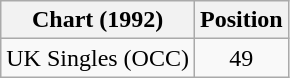<table class="wikitable">
<tr>
<th>Chart (1992)</th>
<th>Position</th>
</tr>
<tr>
<td>UK Singles (OCC)</td>
<td style="text-align:center;">49</td>
</tr>
</table>
